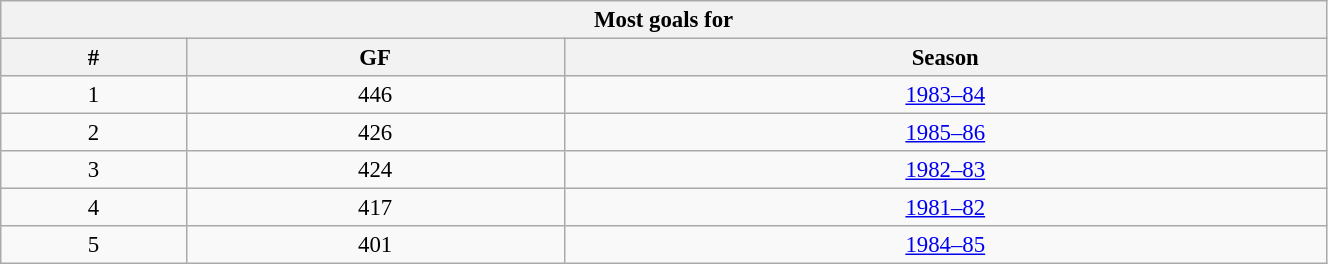<table class="wikitable" style="text-align: center; font-size: 95%" width="70%">
<tr>
<th colspan="3">Most goals for</th>
</tr>
<tr>
<th>#</th>
<th>GF</th>
<th>Season</th>
</tr>
<tr>
<td>1</td>
<td>446</td>
<td><a href='#'>1983–84</a></td>
</tr>
<tr>
<td>2</td>
<td>426</td>
<td><a href='#'>1985–86</a></td>
</tr>
<tr>
<td>3</td>
<td>424</td>
<td><a href='#'>1982–83</a></td>
</tr>
<tr>
<td>4</td>
<td>417</td>
<td><a href='#'>1981–82</a></td>
</tr>
<tr>
<td>5</td>
<td>401</td>
<td><a href='#'>1984–85</a></td>
</tr>
</table>
